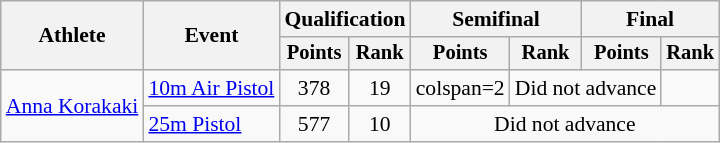<table class="wikitable" style="font-size:90%">
<tr>
<th rowspan="2">Athlete</th>
<th rowspan="2">Event</th>
<th colspan=2>Qualification</th>
<th colspan=2>Semifinal</th>
<th colspan=2>Final</th>
</tr>
<tr style="font-size:95%">
<th>Points</th>
<th>Rank</th>
<th>Points</th>
<th>Rank</th>
<th>Points</th>
<th>Rank</th>
</tr>
<tr align=center>
<td align=left rowspan=2><a href='#'>Anna Korakaki</a></td>
<td align=left><a href='#'>10m Air Pistol</a></td>
<td>378</td>
<td>19</td>
<td>colspan=2 </td>
<td colspan=2>Did not advance</td>
</tr>
<tr align=center>
<td align=left><a href='#'>25m Pistol</a></td>
<td>577</td>
<td>10</td>
<td colspan=4>Did not advance</td>
</tr>
</table>
